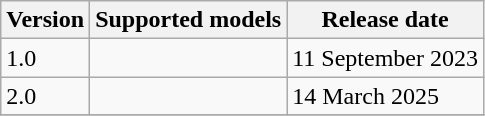<table class="wikitable sortable">
<tr>
<th>Version</th>
<th>Supported models</th>
<th>Release date</th>
</tr>
<tr>
<td>1.0</td>
<td></td>
<td>11 September 2023</td>
</tr>
<tr>
<td>2.0</td>
<td></td>
<td>14 March 2025</td>
</tr>
<tr>
</tr>
</table>
